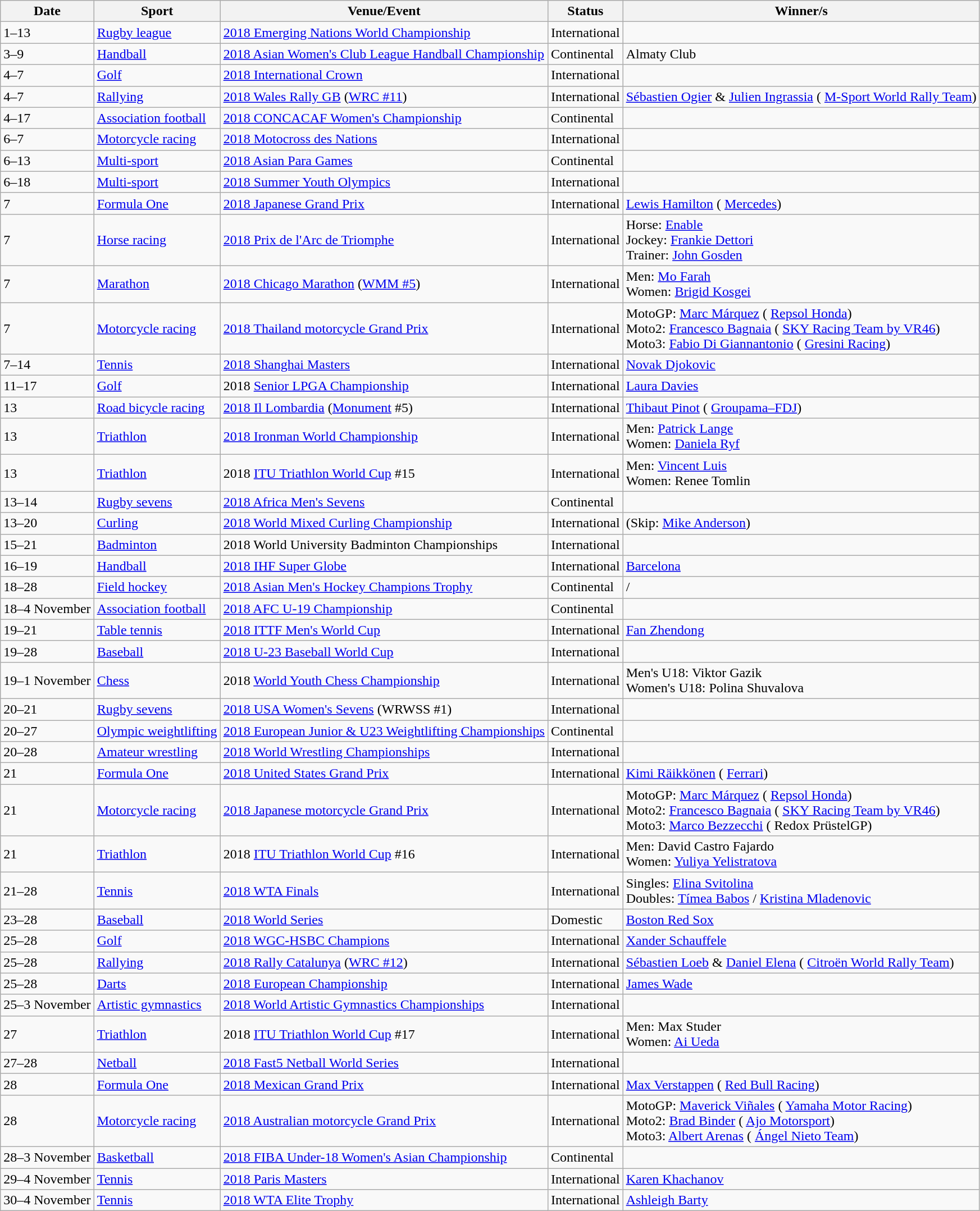<table class="wikitable sortable">
<tr>
<th>Date</th>
<th>Sport</th>
<th>Venue/Event</th>
<th>Status</th>
<th>Winner/s</th>
</tr>
<tr>
<td>1–13</td>
<td><a href='#'>Rugby league</a></td>
<td> <a href='#'>2018 Emerging Nations World Championship</a></td>
<td>International</td>
<td></td>
</tr>
<tr>
<td>3–9</td>
<td><a href='#'>Handball</a></td>
<td> <a href='#'>2018 Asian Women's Club League Handball Championship</a></td>
<td>Continental</td>
<td> Almaty Club</td>
</tr>
<tr>
<td>4–7</td>
<td><a href='#'>Golf</a></td>
<td> <a href='#'>2018 International Crown</a></td>
<td>International</td>
<td></td>
</tr>
<tr>
<td>4–7</td>
<td><a href='#'>Rallying</a></td>
<td> <a href='#'>2018 Wales Rally GB</a> (<a href='#'>WRC #11</a>)</td>
<td>International</td>
<td> <a href='#'>Sébastien Ogier</a> &  <a href='#'>Julien Ingrassia</a> ( <a href='#'>M-Sport World Rally Team</a>)</td>
</tr>
<tr>
<td>4–17</td>
<td><a href='#'>Association football</a></td>
<td> <a href='#'>2018 CONCACAF Women's Championship</a></td>
<td>Continental</td>
<td></td>
</tr>
<tr>
<td>6–7</td>
<td><a href='#'>Motorcycle racing</a></td>
<td> <a href='#'>2018 Motocross des Nations</a></td>
<td>International</td>
<td></td>
</tr>
<tr>
<td>6–13</td>
<td><a href='#'>Multi-sport</a></td>
<td> <a href='#'>2018 Asian Para Games</a></td>
<td>Continental</td>
<td></td>
</tr>
<tr>
<td>6–18</td>
<td><a href='#'>Multi-sport</a></td>
<td> <a href='#'>2018 Summer Youth Olympics</a></td>
<td>International</td>
<td></td>
</tr>
<tr>
<td>7</td>
<td><a href='#'>Formula One</a></td>
<td> <a href='#'>2018 Japanese Grand Prix</a></td>
<td>International</td>
<td> <a href='#'>Lewis Hamilton</a> ( <a href='#'>Mercedes</a>)</td>
</tr>
<tr>
<td>7</td>
<td><a href='#'>Horse racing</a></td>
<td> <a href='#'>2018 Prix de l'Arc de Triomphe</a></td>
<td>International</td>
<td>Horse:  <a href='#'>Enable</a><br>Jockey:  <a href='#'>Frankie Dettori</a><br>Trainer:  <a href='#'>John Gosden</a></td>
</tr>
<tr>
<td>7</td>
<td><a href='#'>Marathon</a></td>
<td> <a href='#'>2018 Chicago Marathon</a> (<a href='#'>WMM #5</a>)</td>
<td>International</td>
<td>Men:  <a href='#'>Mo Farah</a><br>Women:  <a href='#'>Brigid Kosgei</a></td>
</tr>
<tr>
<td>7</td>
<td><a href='#'>Motorcycle racing</a></td>
<td> <a href='#'>2018 Thailand motorcycle Grand Prix</a></td>
<td>International</td>
<td>MotoGP:  <a href='#'>Marc Márquez</a> ( <a href='#'>Repsol Honda</a>) <br>Moto2:  <a href='#'>Francesco Bagnaia</a> ( <a href='#'>SKY Racing Team by VR46</a>) <br>Moto3:  <a href='#'>Fabio Di Giannantonio</a> ( <a href='#'>Gresini Racing</a>)</td>
</tr>
<tr>
<td>7–14</td>
<td><a href='#'>Tennis</a></td>
<td> <a href='#'>2018 Shanghai Masters</a></td>
<td>International</td>
<td> <a href='#'>Novak Djokovic</a></td>
</tr>
<tr>
<td>11–17</td>
<td><a href='#'>Golf</a></td>
<td> 2018 <a href='#'>Senior LPGA Championship</a></td>
<td>International</td>
<td> <a href='#'>Laura Davies</a></td>
</tr>
<tr>
<td>13</td>
<td><a href='#'>Road bicycle racing</a></td>
<td> <a href='#'>2018 Il Lombardia</a> (<a href='#'>Monument</a> #5)</td>
<td>International</td>
<td> <a href='#'>Thibaut Pinot</a> ( <a href='#'>Groupama–FDJ</a>)</td>
</tr>
<tr>
<td>13</td>
<td><a href='#'>Triathlon</a></td>
<td> <a href='#'>2018 Ironman World Championship</a></td>
<td>International</td>
<td>Men:  <a href='#'>Patrick Lange</a><br>Women:  <a href='#'>Daniela Ryf</a></td>
</tr>
<tr>
<td>13</td>
<td><a href='#'>Triathlon</a></td>
<td> 2018 <a href='#'>ITU Triathlon World Cup</a> #15</td>
<td>International</td>
<td>Men:  <a href='#'>Vincent Luis</a><br>Women:  Renee Tomlin</td>
</tr>
<tr>
<td>13–14</td>
<td><a href='#'>Rugby sevens</a></td>
<td> <a href='#'>2018 Africa Men's Sevens</a></td>
<td>Continental</td>
<td></td>
</tr>
<tr>
<td>13–20</td>
<td><a href='#'>Curling</a></td>
<td> <a href='#'>2018 World Mixed Curling Championship</a></td>
<td>International</td>
<td> (Skip: <a href='#'>Mike Anderson</a>)</td>
</tr>
<tr>
<td>15–21</td>
<td><a href='#'>Badminton</a></td>
<td> 2018 World University Badminton Championships</td>
<td>International</td>
<td></td>
</tr>
<tr>
<td>16–19</td>
<td><a href='#'>Handball</a></td>
<td> <a href='#'>2018 IHF Super Globe</a></td>
<td>International</td>
<td> <a href='#'>Barcelona</a></td>
</tr>
<tr>
<td>18–28</td>
<td><a href='#'>Field hockey</a></td>
<td> <a href='#'>2018 Asian Men's Hockey Champions Trophy</a></td>
<td>Continental</td>
<td> / </td>
</tr>
<tr>
<td>18–4 November</td>
<td><a href='#'>Association football</a></td>
<td> <a href='#'>2018 AFC U-19 Championship</a></td>
<td>Continental</td>
<td></td>
</tr>
<tr>
<td>19–21</td>
<td><a href='#'>Table tennis</a></td>
<td> <a href='#'>2018 ITTF Men's World Cup</a></td>
<td>International</td>
<td> <a href='#'>Fan Zhendong</a></td>
</tr>
<tr>
<td>19–28</td>
<td><a href='#'>Baseball</a></td>
<td> <a href='#'>2018 U-23 Baseball World Cup</a></td>
<td>International</td>
<td></td>
</tr>
<tr>
<td>19–1 November</td>
<td><a href='#'>Chess</a></td>
<td> 2018 <a href='#'>World Youth Chess Championship</a></td>
<td>International</td>
<td>Men's U18:  Viktor Gazik<br>Women's U18:  Polina Shuvalova</td>
</tr>
<tr>
<td>20–21</td>
<td><a href='#'>Rugby sevens</a></td>
<td> <a href='#'>2018 USA Women's Sevens</a> (WRWSS #1)</td>
<td>International</td>
<td></td>
</tr>
<tr>
<td>20–27</td>
<td><a href='#'>Olympic weightlifting</a></td>
<td> <a href='#'>2018 European Junior & U23 Weightlifting Championships</a></td>
<td>Continental</td>
<td></td>
</tr>
<tr>
<td>20–28</td>
<td><a href='#'>Amateur wrestling</a></td>
<td> <a href='#'>2018 World Wrestling Championships</a></td>
<td>International</td>
<td></td>
</tr>
<tr>
<td>21</td>
<td><a href='#'>Formula One</a></td>
<td> <a href='#'>2018 United States Grand Prix</a></td>
<td>International</td>
<td> <a href='#'>Kimi Räikkönen</a> ( <a href='#'>Ferrari</a>)</td>
</tr>
<tr>
<td>21</td>
<td><a href='#'>Motorcycle racing</a></td>
<td> <a href='#'>2018 Japanese motorcycle Grand Prix</a></td>
<td>International</td>
<td>MotoGP:  <a href='#'>Marc Márquez</a> ( <a href='#'>Repsol Honda</a>)<br>Moto2:  <a href='#'>Francesco Bagnaia</a> ( <a href='#'>SKY Racing Team by VR46</a>)<br>Moto3:  <a href='#'>Marco Bezzecchi</a> ( Redox PrüstelGP)</td>
</tr>
<tr>
<td>21</td>
<td><a href='#'>Triathlon</a></td>
<td> 2018 <a href='#'>ITU Triathlon World Cup</a> #16</td>
<td>International</td>
<td>Men:  David Castro Fajardo<br>Women:  <a href='#'>Yuliya Yelistratova</a></td>
</tr>
<tr>
<td>21–28</td>
<td><a href='#'>Tennis</a></td>
<td> <a href='#'>2018 WTA Finals</a></td>
<td>International</td>
<td>Singles:  <a href='#'>Elina Svitolina</a><br>Doubles:  <a href='#'>Tímea Babos</a> /  <a href='#'>Kristina Mladenovic</a></td>
</tr>
<tr>
<td>23–28</td>
<td><a href='#'>Baseball</a></td>
<td> <a href='#'>2018 World Series</a></td>
<td>Domestic</td>
<td> <a href='#'>Boston Red Sox</a></td>
</tr>
<tr>
<td>25–28</td>
<td><a href='#'>Golf</a></td>
<td> <a href='#'>2018 WGC-HSBC Champions</a></td>
<td>International</td>
<td> <a href='#'>Xander Schauffele</a></td>
</tr>
<tr>
<td>25–28</td>
<td><a href='#'>Rallying</a></td>
<td> <a href='#'>2018 Rally Catalunya</a> (<a href='#'>WRC #12</a>)</td>
<td>International</td>
<td> <a href='#'>Sébastien Loeb</a> &  <a href='#'>Daniel Elena</a> ( <a href='#'>Citroën World Rally Team</a>)</td>
</tr>
<tr>
<td>25–28</td>
<td><a href='#'>Darts</a></td>
<td> <a href='#'>2018 European Championship</a></td>
<td>International</td>
<td> <a href='#'>James Wade</a></td>
</tr>
<tr>
<td>25–3 November</td>
<td><a href='#'>Artistic gymnastics</a></td>
<td> <a href='#'>2018 World Artistic Gymnastics Championships</a></td>
<td>International</td>
<td></td>
</tr>
<tr>
<td>27</td>
<td><a href='#'>Triathlon</a></td>
<td> 2018 <a href='#'>ITU Triathlon World Cup</a> #17</td>
<td>International</td>
<td>Men:   Max Studer<br>Women:  <a href='#'>Ai Ueda</a></td>
</tr>
<tr>
<td>27–28</td>
<td><a href='#'>Netball</a></td>
<td> <a href='#'>2018 Fast5 Netball World Series</a></td>
<td>International</td>
<td></td>
</tr>
<tr>
<td>28</td>
<td><a href='#'>Formula One</a></td>
<td> <a href='#'>2018 Mexican Grand Prix</a></td>
<td>International</td>
<td> <a href='#'>Max Verstappen</a> ( <a href='#'>Red Bull Racing</a>)</td>
</tr>
<tr>
<td>28</td>
<td><a href='#'>Motorcycle racing</a></td>
<td> <a href='#'>2018 Australian motorcycle Grand Prix</a></td>
<td>International</td>
<td>MotoGP:  <a href='#'>Maverick Viñales</a> ( <a href='#'>Yamaha Motor Racing</a>) <br>Moto2:  <a href='#'>Brad Binder</a> ( <a href='#'>Ajo Motorsport</a>) <br>Moto3:  <a href='#'>Albert Arenas</a> ( <a href='#'>Ángel Nieto Team</a>)</td>
</tr>
<tr>
<td>28–3 November</td>
<td><a href='#'>Basketball</a></td>
<td> <a href='#'>2018 FIBA Under-18 Women's Asian Championship</a></td>
<td>Continental</td>
<td></td>
</tr>
<tr>
<td>29–4 November</td>
<td><a href='#'>Tennis</a></td>
<td> <a href='#'>2018 Paris Masters</a></td>
<td>International</td>
<td> <a href='#'>Karen Khachanov</a></td>
</tr>
<tr>
<td>30–4 November</td>
<td><a href='#'>Tennis</a></td>
<td> <a href='#'>2018 WTA Elite Trophy</a></td>
<td>International</td>
<td> <a href='#'>Ashleigh Barty</a></td>
</tr>
</table>
